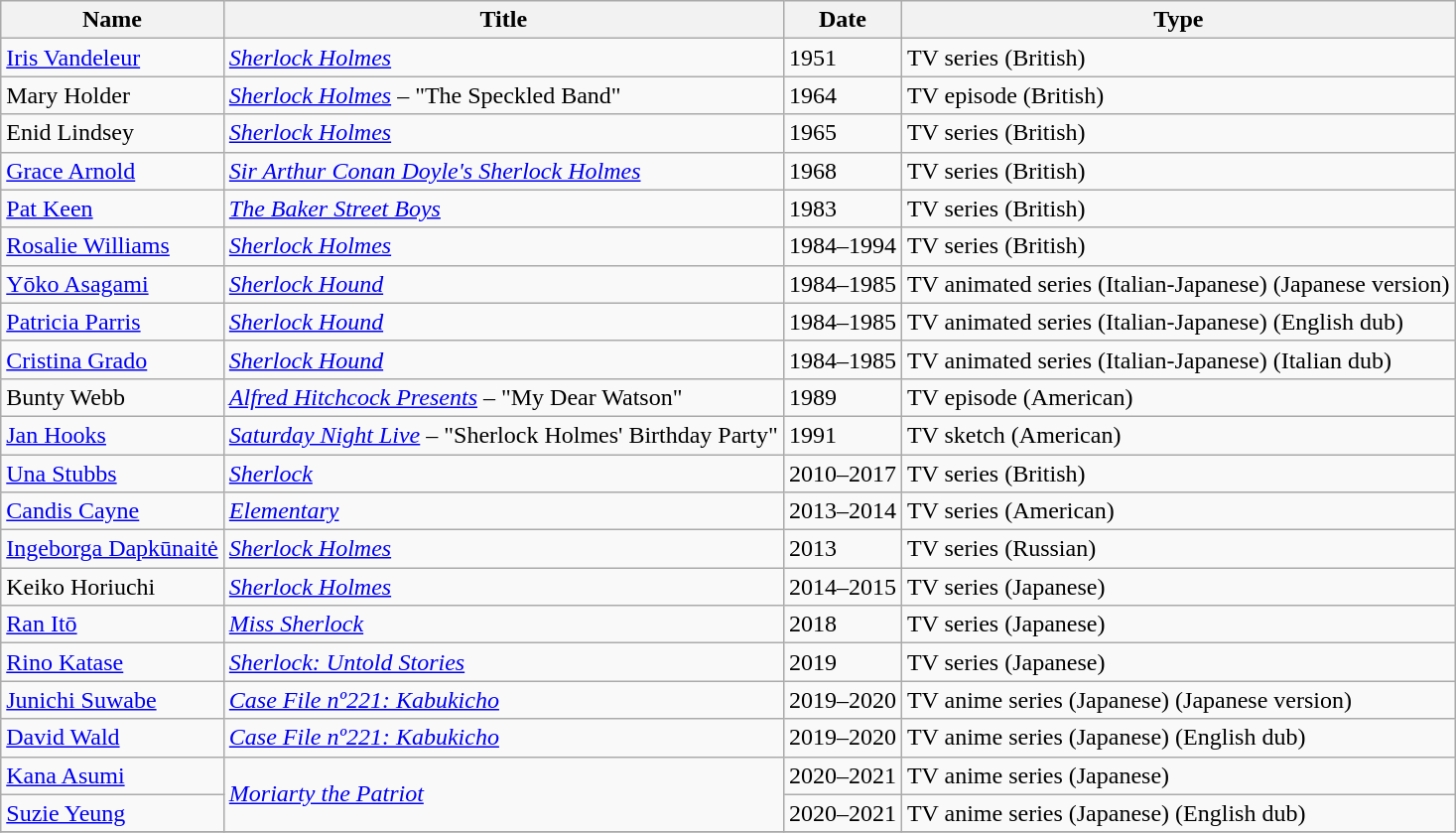<table class="wikitable sortable">
<tr>
<th>Name</th>
<th>Title</th>
<th>Date</th>
<th>Type</th>
</tr>
<tr>
<td><a href='#'>Iris Vandeleur</a></td>
<td><em><a href='#'>Sherlock Holmes</a></em></td>
<td>1951</td>
<td>TV series (British)</td>
</tr>
<tr>
<td>Mary Holder</td>
<td><em><a href='#'>Sherlock Holmes</a></em> – "The Speckled Band"</td>
<td>1964</td>
<td>TV episode (British)</td>
</tr>
<tr>
<td>Enid Lindsey</td>
<td><em><a href='#'>Sherlock Holmes</a></em></td>
<td>1965</td>
<td>TV series (British)</td>
</tr>
<tr>
<td><a href='#'>Grace Arnold</a></td>
<td><em><a href='#'>	Sir Arthur Conan Doyle's Sherlock Holmes</a></em></td>
<td>1968</td>
<td>TV series (British)</td>
</tr>
<tr>
<td><a href='#'>Pat Keen</a></td>
<td><em><a href='#'>The Baker Street Boys</a></em></td>
<td>1983</td>
<td>TV series (British)</td>
</tr>
<tr>
<td><a href='#'>Rosalie Williams</a></td>
<td><em><a href='#'>Sherlock Holmes</a></em></td>
<td>1984–1994</td>
<td>TV series (British)</td>
</tr>
<tr>
<td><a href='#'>Yōko Asagami</a></td>
<td><em><a href='#'>Sherlock Hound</a></em></td>
<td>1984–1985</td>
<td>TV animated series (Italian-Japanese) (Japanese version)</td>
</tr>
<tr>
<td><a href='#'>Patricia Parris</a></td>
<td><em><a href='#'>Sherlock Hound</a></em></td>
<td>1984–1985</td>
<td>TV animated series (Italian-Japanese) (English dub)</td>
</tr>
<tr>
<td><a href='#'>Cristina Grado</a></td>
<td><em><a href='#'>Sherlock Hound</a></em></td>
<td>1984–1985</td>
<td>TV animated series (Italian-Japanese) (Italian dub)</td>
</tr>
<tr>
<td>Bunty Webb</td>
<td><em><a href='#'>Alfred Hitchcock Presents</a></em> – "My Dear Watson"</td>
<td>1989</td>
<td>TV episode (American)</td>
</tr>
<tr>
<td><a href='#'>Jan Hooks</a></td>
<td><em><a href='#'>Saturday Night Live</a></em> – "Sherlock Holmes' Birthday Party"</td>
<td>1991</td>
<td>TV sketch (American)</td>
</tr>
<tr>
<td><a href='#'>Una Stubbs</a></td>
<td><em><a href='#'>Sherlock</a></em></td>
<td>2010–2017</td>
<td>TV series (British)</td>
</tr>
<tr>
<td><a href='#'>Candis Cayne</a></td>
<td><em><a href='#'>Elementary</a></em></td>
<td>2013–2014</td>
<td>TV series (American)</td>
</tr>
<tr>
<td><a href='#'>Ingeborga Dapkūnaitė</a></td>
<td><em><a href='#'>Sherlock Holmes</a></em></td>
<td>2013</td>
<td>TV series (Russian)</td>
</tr>
<tr>
<td>Keiko Horiuchi</td>
<td><em><a href='#'>Sherlock Holmes</a></em></td>
<td>2014–2015</td>
<td>TV series (Japanese)</td>
</tr>
<tr>
<td><a href='#'>Ran Itō</a></td>
<td><em><a href='#'>Miss Sherlock</a></em></td>
<td>2018</td>
<td>TV series (Japanese)</td>
</tr>
<tr>
<td><a href='#'>Rino Katase</a></td>
<td><em><a href='#'>Sherlock: Untold Stories</a></em></td>
<td>2019</td>
<td>TV series (Japanese)</td>
</tr>
<tr>
<td><a href='#'>Junichi Suwabe</a></td>
<td><em><a href='#'>Case File nº221: Kabukicho</a></em></td>
<td>2019–2020</td>
<td>TV anime series (Japanese) (Japanese version)</td>
</tr>
<tr>
<td><a href='#'>David Wald</a></td>
<td><em><a href='#'>Case File nº221: Kabukicho</a></em></td>
<td>2019–2020</td>
<td>TV anime series (Japanese) (English dub)</td>
</tr>
<tr>
<td><a href='#'>Kana Asumi</a></td>
<td rowspan="2"><em><a href='#'>Moriarty the Patriot</a></em></td>
<td>2020–2021</td>
<td>TV anime series (Japanese)</td>
</tr>
<tr>
<td><a href='#'>Suzie Yeung</a></td>
<td>2020–2021</td>
<td>TV anime series (Japanese) (English dub)</td>
</tr>
<tr>
</tr>
</table>
